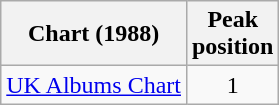<table class="wikitable">
<tr>
<th>Chart (1988)</th>
<th>Peak<br>position</th>
</tr>
<tr>
<td><a href='#'>UK Albums Chart</a></td>
<td align=center>1</td>
</tr>
</table>
